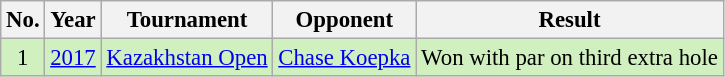<table class="wikitable" style="font-size:95%;">
<tr>
<th>No.</th>
<th>Year</th>
<th>Tournament</th>
<th>Opponent</th>
<th>Result</th>
</tr>
<tr style="background:#D0F0C0;">
<td align=center>1</td>
<td><a href='#'>2017</a></td>
<td><a href='#'>Kazakhstan Open</a></td>
<td> <a href='#'>Chase Koepka</a></td>
<td>Won with par on third extra hole</td>
</tr>
</table>
